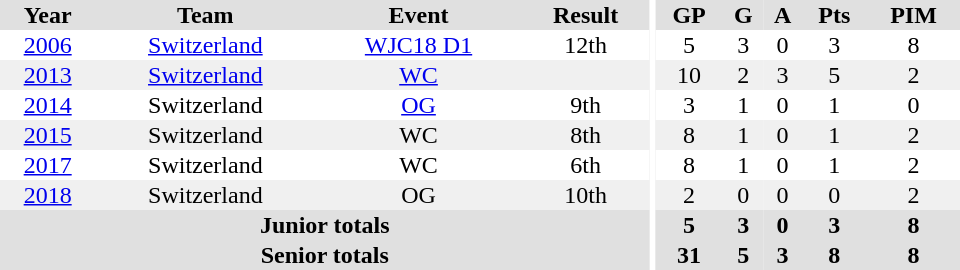<table border="0" cellpadding="1" cellspacing="0" ID="Table3" style="text-align:center; width:40em">
<tr ALIGN="center" bgcolor="#e0e0e0">
<th>Year</th>
<th>Team</th>
<th>Event</th>
<th>Result</th>
<th rowspan="99" bgcolor="#ffffff"></th>
<th>GP</th>
<th>G</th>
<th>A</th>
<th>Pts</th>
<th>PIM</th>
</tr>
<tr>
<td><a href='#'>2006</a></td>
<td><a href='#'>Switzerland</a></td>
<td><a href='#'>WJC18 D1</a></td>
<td>12th</td>
<td>5</td>
<td>3</td>
<td>0</td>
<td>3</td>
<td>8</td>
</tr>
<tr bgcolor="#f0f0f0">
<td><a href='#'>2013</a></td>
<td><a href='#'>Switzerland</a></td>
<td><a href='#'>WC</a></td>
<td></td>
<td>10</td>
<td>2</td>
<td>3</td>
<td>5</td>
<td>2</td>
</tr>
<tr>
<td><a href='#'>2014</a></td>
<td>Switzerland</td>
<td><a href='#'>OG</a></td>
<td>9th</td>
<td>3</td>
<td>1</td>
<td>0</td>
<td>1</td>
<td>0</td>
</tr>
<tr bgcolor="#f0f0f0">
<td><a href='#'>2015</a></td>
<td>Switzerland</td>
<td>WC</td>
<td>8th</td>
<td>8</td>
<td>1</td>
<td>0</td>
<td>1</td>
<td>2</td>
</tr>
<tr>
<td><a href='#'>2017</a></td>
<td>Switzerland</td>
<td>WC</td>
<td>6th</td>
<td>8</td>
<td>1</td>
<td>0</td>
<td>1</td>
<td>2</td>
</tr>
<tr bgcolor="#f0f0f0">
<td><a href='#'>2018</a></td>
<td>Switzerland</td>
<td>OG</td>
<td>10th</td>
<td>2</td>
<td>0</td>
<td>0</td>
<td>0</td>
<td>2</td>
</tr>
<tr bgcolor="#e0e0e0">
<th colspan="4">Junior totals</th>
<th>5</th>
<th>3</th>
<th>0</th>
<th>3</th>
<th>8</th>
</tr>
<tr bgcolor="#e0e0e0">
<th colspan="4">Senior totals</th>
<th>31</th>
<th>5</th>
<th>3</th>
<th>8</th>
<th>8</th>
</tr>
</table>
